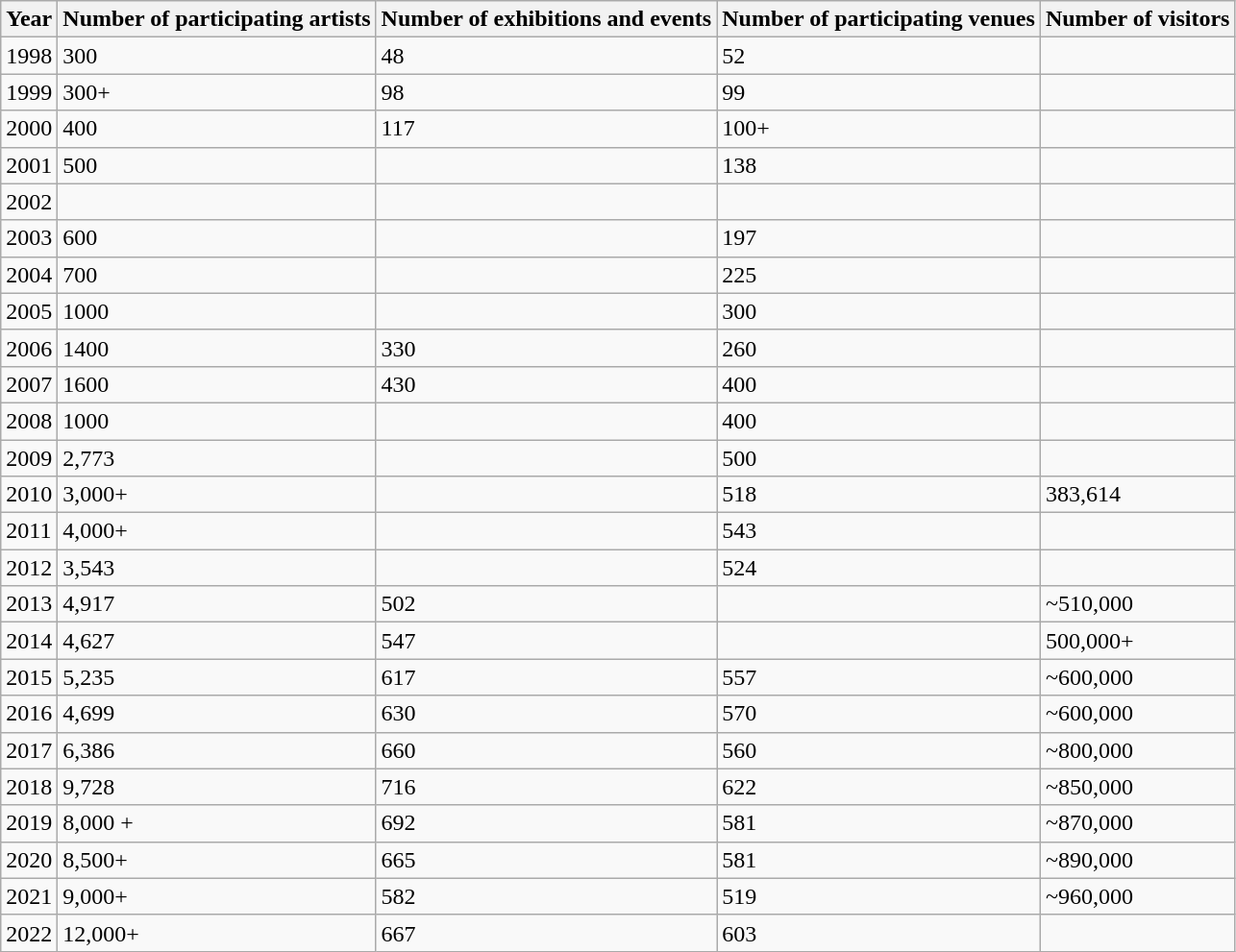<table class="wikitable">
<tr>
<th>Year</th>
<th>Number of participating artists</th>
<th>Number of exhibitions and events</th>
<th>Number of participating venues</th>
<th>Number of visitors</th>
</tr>
<tr>
<td>1998</td>
<td>300</td>
<td>48</td>
<td>52</td>
<td></td>
</tr>
<tr>
<td>1999</td>
<td>300+</td>
<td>98</td>
<td>99</td>
<td></td>
</tr>
<tr>
<td>2000</td>
<td>400</td>
<td>117</td>
<td>100+</td>
<td></td>
</tr>
<tr>
<td>2001</td>
<td>500</td>
<td></td>
<td>138</td>
<td></td>
</tr>
<tr>
<td>2002</td>
<td></td>
<td></td>
<td></td>
<td></td>
</tr>
<tr>
<td>2003</td>
<td>600</td>
<td></td>
<td>197</td>
<td></td>
</tr>
<tr>
<td>2004</td>
<td>700</td>
<td></td>
<td>225</td>
<td></td>
</tr>
<tr>
<td>2005</td>
<td>1000</td>
<td></td>
<td>300</td>
<td></td>
</tr>
<tr>
<td>2006</td>
<td>1400</td>
<td>330</td>
<td>260</td>
<td></td>
</tr>
<tr>
<td>2007</td>
<td>1600</td>
<td>430</td>
<td>400</td>
<td></td>
</tr>
<tr>
<td>2008</td>
<td>1000</td>
<td></td>
<td>400</td>
<td></td>
</tr>
<tr>
<td>2009</td>
<td>2,773</td>
<td></td>
<td>500</td>
<td></td>
</tr>
<tr>
<td>2010</td>
<td>3,000+</td>
<td></td>
<td>518</td>
<td>383,614</td>
</tr>
<tr>
<td>2011</td>
<td>4,000+</td>
<td></td>
<td>543</td>
<td></td>
</tr>
<tr>
<td>2012</td>
<td>3,543</td>
<td></td>
<td>524</td>
<td></td>
</tr>
<tr>
<td>2013</td>
<td>4,917</td>
<td>502</td>
<td></td>
<td>~510,000</td>
</tr>
<tr>
<td>2014</td>
<td>4,627</td>
<td>547</td>
<td></td>
<td>500,000+</td>
</tr>
<tr>
<td>2015</td>
<td>5,235</td>
<td>617</td>
<td>557</td>
<td>~600,000</td>
</tr>
<tr>
<td>2016</td>
<td>4,699</td>
<td>630</td>
<td>570</td>
<td>~600,000</td>
</tr>
<tr>
<td>2017</td>
<td>6,386</td>
<td>660</td>
<td>560</td>
<td>~800,000</td>
</tr>
<tr>
<td>2018</td>
<td>9,728</td>
<td>716</td>
<td>622</td>
<td>~850,000</td>
</tr>
<tr>
<td>2019</td>
<td>8,000 +</td>
<td>692</td>
<td>581</td>
<td>~870,000</td>
</tr>
<tr>
<td>2020</td>
<td>8,500+</td>
<td>665</td>
<td>581</td>
<td>~890,000</td>
</tr>
<tr>
<td>2021</td>
<td>9,000+</td>
<td>582</td>
<td>519</td>
<td>~960,000</td>
</tr>
<tr>
<td>2022</td>
<td>12,000+</td>
<td>667</td>
<td>603</td>
<td></td>
</tr>
</table>
